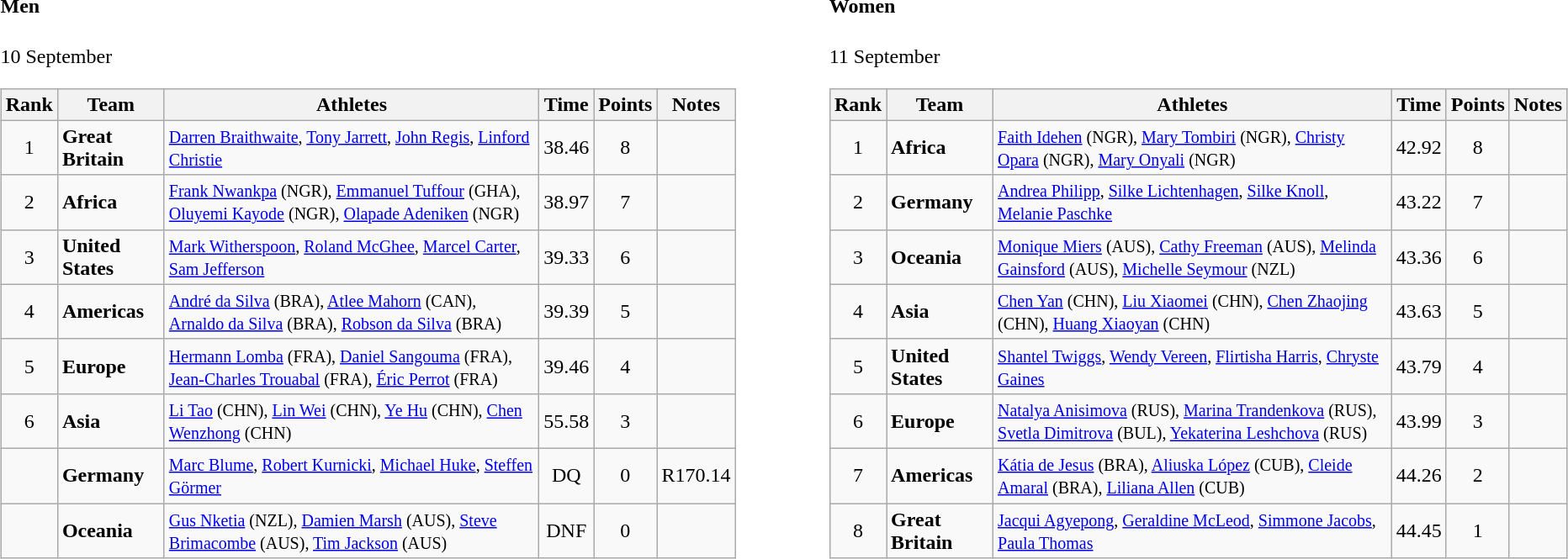<table>
<tr>
<td valign="top"><br><h4>Men</h4>10 September<table class="wikitable" style="text-align:center">
<tr>
<th>Rank</th>
<th>Team</th>
<th>Athletes</th>
<th>Time</th>
<th>Points</th>
<th>Notes</th>
</tr>
<tr>
<td>1</td>
<td align=left><strong>Great Britain</strong></td>
<td align="left"><small><a href='#'>Darren Braithwaite</a>, <a href='#'>Tony Jarrett</a>, <a href='#'>John Regis</a>, <a href='#'>Linford Christie</a></small></td>
<td>38.46</td>
<td>8</td>
<td></td>
</tr>
<tr>
<td>2</td>
<td align=left><strong>Africa</strong></td>
<td align="left"><small><a href='#'>Frank Nwankpa</a> (NGR), <a href='#'>Emmanuel Tuffour</a> (GHA), <a href='#'>Oluyemi Kayode</a> (NGR), <a href='#'>Olapade Adeniken</a> (NGR)</small></td>
<td>38.97</td>
<td>7</td>
<td></td>
</tr>
<tr>
<td>3</td>
<td align=left><strong>United States</strong></td>
<td align="left"><small><a href='#'>Mark Witherspoon</a>, <a href='#'>Roland McGhee</a>, <a href='#'>Marcel Carter</a>, <a href='#'>Sam Jefferson</a></small></td>
<td>39.33</td>
<td>6</td>
<td></td>
</tr>
<tr>
<td>4</td>
<td align=left><strong>Americas</strong></td>
<td align="left"><small><a href='#'>André da Silva</a> (BRA), <a href='#'>Atlee Mahorn</a> (CAN), <a href='#'>Arnaldo da Silva</a> (BRA), <a href='#'>Robson da Silva</a> (BRA)</small></td>
<td>39.39</td>
<td>5</td>
<td></td>
</tr>
<tr>
<td>5</td>
<td align=left><strong>Europe</strong></td>
<td align="left"><small><a href='#'>Hermann Lomba</a> (FRA), <a href='#'>Daniel Sangouma</a> (FRA), <a href='#'>Jean-Charles Trouabal</a> (FRA), <a href='#'>Éric Perrot</a> (FRA)</small></td>
<td>39.46</td>
<td>4</td>
<td></td>
</tr>
<tr>
<td>6</td>
<td align=left><strong>Asia</strong></td>
<td align="left"><small><a href='#'>Li Tao</a> (CHN), <a href='#'>Lin Wei</a> (CHN), <a href='#'>Ye Hu</a> (CHN), <a href='#'>Chen Wenzhong</a> (CHN)</small></td>
<td>55.58</td>
<td>3</td>
<td></td>
</tr>
<tr>
<td></td>
<td align=left><strong>Germany</strong></td>
<td align="left"><small><a href='#'>Marc Blume</a>, <a href='#'>Robert Kurnicki</a>, <a href='#'>Michael Huke</a>, <a href='#'>Steffen Görmer</a></small></td>
<td>DQ</td>
<td>0</td>
<td>R170.14</td>
</tr>
<tr>
<td></td>
<td align=left><strong>Oceania</strong></td>
<td align="left"><small><a href='#'>Gus Nketia</a> (NZL), <a href='#'>Damien Marsh</a> (AUS), <a href='#'>Steve Brimacombe</a> (AUS), <a href='#'>Tim Jackson</a> (AUS)</small></td>
<td>DNF</td>
<td>0</td>
<td></td>
</tr>
</table>
</td>
<td width="50"> </td>
<td valign="top"><br><h4>Women</h4>11 September<table class="wikitable" style="text-align:center">
<tr>
<th>Rank</th>
<th>Team</th>
<th>Athletes</th>
<th>Time</th>
<th>Points</th>
<th>Notes</th>
</tr>
<tr>
<td>1</td>
<td align=left><strong>Africa</strong></td>
<td align="left"><small><a href='#'>Faith Idehen</a> (NGR), <a href='#'>Mary Tombiri</a> (NGR), <a href='#'>Christy Opara</a> (NGR), <a href='#'>Mary Onyali</a> (NGR)</small></td>
<td>42.92</td>
<td>8</td>
<td></td>
</tr>
<tr>
<td>2</td>
<td align=left><strong>Germany</strong></td>
<td align="left"><small><a href='#'>Andrea Philipp</a>, <a href='#'>Silke Lichtenhagen</a>, <a href='#'>Silke Knoll</a>, <a href='#'>Melanie Paschke</a></small></td>
<td>43.22</td>
<td>7</td>
<td></td>
</tr>
<tr>
<td>3</td>
<td align=left><strong>Oceania</strong></td>
<td align="left"><small><a href='#'>Monique Miers</a> (AUS), <a href='#'>Cathy Freeman</a> (AUS), <a href='#'>Melinda Gainsford</a> (AUS), <a href='#'>Michelle Seymour</a> (NZL)</small></td>
<td>43.36</td>
<td>6</td>
<td></td>
</tr>
<tr>
<td>4</td>
<td align=left><strong>Asia</strong></td>
<td align="left"><small><a href='#'>Chen Yan</a> (CHN), <a href='#'>Liu Xiaomei</a> (CHN), <a href='#'>Chen Zhaojing</a> (CHN), <a href='#'>Huang Xiaoyan</a> (CHN)</small></td>
<td>43.63</td>
<td>5</td>
<td></td>
</tr>
<tr>
<td>5</td>
<td align=left><strong>United States</strong></td>
<td align="left"><small><a href='#'>Shantel Twiggs</a>, <a href='#'>Wendy Vereen</a>, <a href='#'>Flirtisha Harris</a>, <a href='#'>Chryste Gaines</a></small></td>
<td>43.79</td>
<td>4</td>
<td></td>
</tr>
<tr>
<td>6</td>
<td align=left><strong>Europe</strong></td>
<td align="left"><small><a href='#'>Natalya Anisimova</a> (RUS), <a href='#'>Marina Trandenkova</a> (RUS), <a href='#'>Svetla Dimitrova</a> (BUL), <a href='#'>Yekaterina Leshchova</a> (RUS)</small></td>
<td>43.99</td>
<td>3</td>
<td></td>
</tr>
<tr>
<td>7</td>
<td align=left><strong>Americas</strong></td>
<td align="left"><small><a href='#'>Kátia de Jesus</a> (BRA), <a href='#'>Aliuska López</a> (CUB), <a href='#'>Cleide Amaral</a> (BRA), <a href='#'>Liliana Allen</a> (CUB)</small></td>
<td>44.26</td>
<td>2</td>
<td></td>
</tr>
<tr>
<td>8</td>
<td align=left><strong>Great Britain</strong></td>
<td align="left"><small><a href='#'>Jacqui Agyepong</a>, <a href='#'>Geraldine McLeod</a>, <a href='#'>Simmone Jacobs</a>, <a href='#'>Paula Thomas</a></small></td>
<td>44.45</td>
<td>1</td>
<td></td>
</tr>
</table>
</td>
</tr>
</table>
